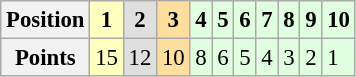<table class="wikitable" style="font-size: 95%;">
<tr>
<th>Position</th>
<th style="background:#ffffbf;">1</th>
<th style="background:#dfdfdf;">2</th>
<th style="background:#ffdf9f;">3</th>
<th style="background:#dfffdf;">4</th>
<th style="background:#dfffdf;">5</th>
<th style="background:#dfffdf;">6</th>
<th style="background:#dfffdf;">7</th>
<th style="background:#dfffdf;">8</th>
<th style="background:#dfffdf;">9</th>
<th style="background:#dfffdf;">10</th>
</tr>
<tr>
<th>Points</th>
<td style="background:#ffffbf;">15</td>
<td style="background:#dfdfdf;">12</td>
<td style="background:#ffdf9f;">10</td>
<td style="background:#dfffdf;">8</td>
<td style="background:#dfffdf;">6</td>
<td style="background:#dfffdf;">5</td>
<td style="background:#dfffdf;">4</td>
<td style="background:#dfffdf;">3</td>
<td style="background:#dfffdf;">2</td>
<td style="background:#dfffdf;">1</td>
</tr>
</table>
